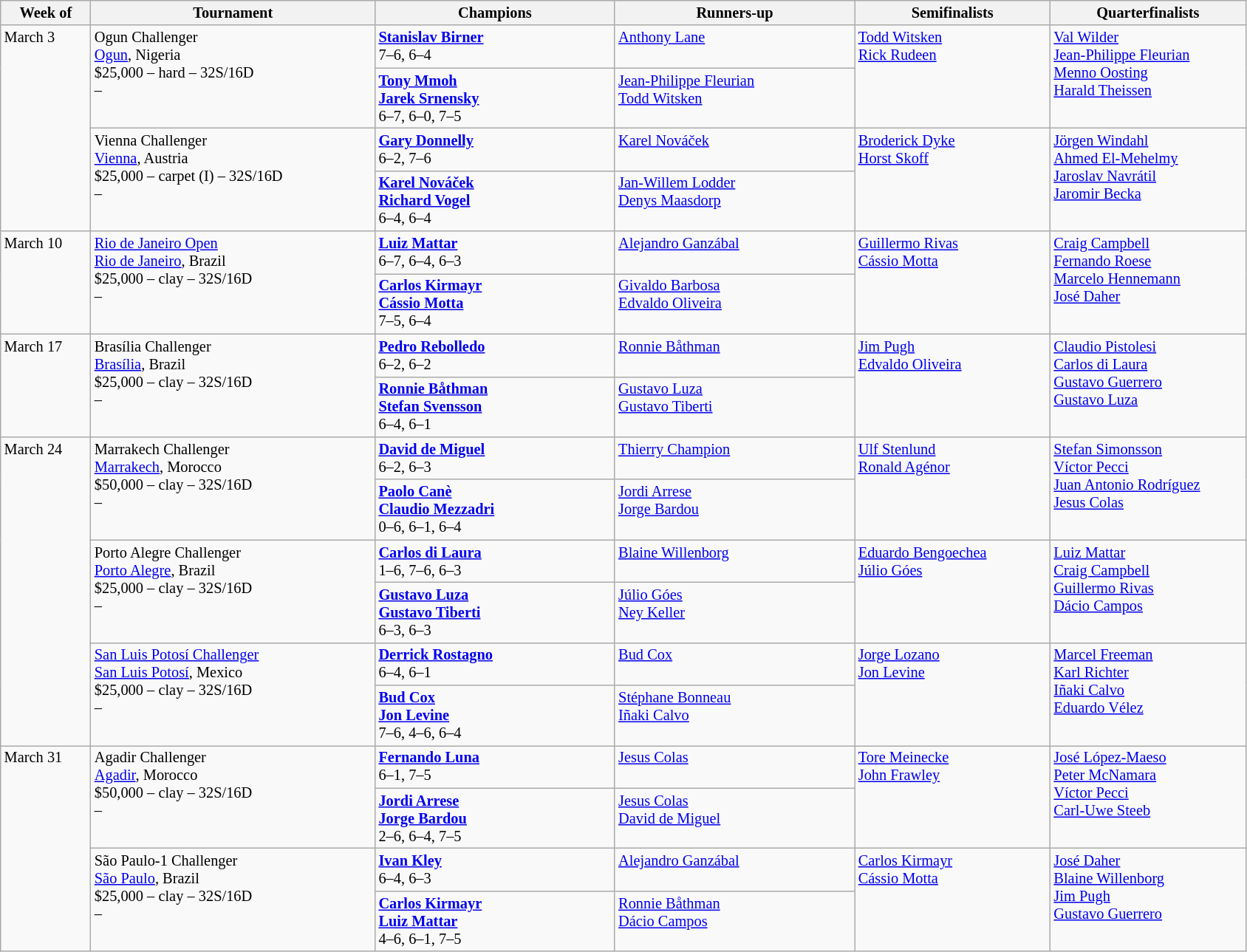<table class="wikitable" style="font-size:85%;">
<tr>
<th width="75">Week of</th>
<th width="250">Tournament</th>
<th width="210">Champions</th>
<th width="210">Runners-up</th>
<th width="170">Semifinalists</th>
<th width="170">Quarterfinalists</th>
</tr>
<tr valign="top">
<td rowspan="4">March 3</td>
<td rowspan="2">Ogun Challenger<br><a href='#'>Ogun</a>, Nigeria<br>$25,000 – hard – 32S/16D<br>  – </td>
<td> <strong><a href='#'>Stanislav Birner</a></strong> <br>7–6, 6–4</td>
<td> <a href='#'>Anthony Lane</a></td>
<td rowspan="2"> <a href='#'>Todd Witsken</a> <br>  <a href='#'>Rick Rudeen</a></td>
<td rowspan="2"> <a href='#'>Val Wilder</a> <br> <a href='#'>Jean-Philippe Fleurian</a> <br> <a href='#'>Menno Oosting</a> <br>  <a href='#'>Harald Theissen</a></td>
</tr>
<tr valign="top">
<td> <strong><a href='#'>Tony Mmoh</a></strong> <br> <strong><a href='#'>Jarek Srnensky</a></strong><br>6–7, 6–0, 7–5</td>
<td> <a href='#'>Jean-Philippe Fleurian</a> <br>  <a href='#'>Todd Witsken</a></td>
</tr>
<tr valign="top">
<td rowspan="2">Vienna Challenger<br><a href='#'>Vienna</a>, Austria<br>$25,000 – carpet (I) – 32S/16D<br>  – </td>
<td> <strong><a href='#'>Gary Donnelly</a></strong> <br>6–2, 7–6</td>
<td> <a href='#'>Karel Nováček</a></td>
<td rowspan="2"> <a href='#'>Broderick Dyke</a> <br>  <a href='#'>Horst Skoff</a></td>
<td rowspan="2"> <a href='#'>Jörgen Windahl</a> <br> <a href='#'>Ahmed El-Mehelmy</a> <br> <a href='#'>Jaroslav Navrátil</a> <br>  <a href='#'>Jaromir Becka</a></td>
</tr>
<tr valign="top">
<td> <strong><a href='#'>Karel Nováček</a></strong> <br> <strong><a href='#'>Richard Vogel</a></strong><br>6–4, 6–4</td>
<td> <a href='#'>Jan-Willem Lodder</a><br>  <a href='#'>Denys Maasdorp</a></td>
</tr>
<tr valign="top">
<td rowspan="2">March 10</td>
<td rowspan="2"><a href='#'>Rio de Janeiro Open</a><br> <a href='#'>Rio de Janeiro</a>, Brazil<br>$25,000 – clay – 32S/16D<br>  – </td>
<td> <strong><a href='#'>Luiz Mattar</a></strong> <br>6–7, 6–4, 6–3</td>
<td> <a href='#'>Alejandro Ganzábal</a></td>
<td rowspan="2"> <a href='#'>Guillermo Rivas</a> <br>  <a href='#'>Cássio Motta</a></td>
<td rowspan="2"> <a href='#'>Craig Campbell</a> <br>  <a href='#'>Fernando Roese</a> <br> <a href='#'>Marcelo Hennemann</a> <br>  <a href='#'>José Daher</a></td>
</tr>
<tr valign="top">
<td> <strong><a href='#'>Carlos Kirmayr</a></strong> <br> <strong><a href='#'>Cássio Motta</a></strong><br>7–5, 6–4</td>
<td> <a href='#'>Givaldo Barbosa</a> <br>  <a href='#'>Edvaldo Oliveira</a></td>
</tr>
<tr valign="top">
<td rowspan="2">March 17</td>
<td rowspan="2">Brasília Challenger<br> <a href='#'>Brasília</a>, Brazil<br>$25,000 – clay – 32S/16D<br>  – </td>
<td> <strong><a href='#'>Pedro Rebolledo</a></strong> <br>6–2, 6–2</td>
<td> <a href='#'>Ronnie Båthman</a></td>
<td rowspan="2"> <a href='#'>Jim Pugh</a> <br>  <a href='#'>Edvaldo Oliveira</a></td>
<td rowspan="2"> <a href='#'>Claudio Pistolesi</a> <br>  <a href='#'>Carlos di Laura</a> <br> <a href='#'>Gustavo Guerrero</a> <br>  <a href='#'>Gustavo Luza</a></td>
</tr>
<tr valign="top">
<td> <strong><a href='#'>Ronnie Båthman</a></strong> <br> <strong><a href='#'>Stefan Svensson</a></strong><br>6–4, 6–1</td>
<td> <a href='#'>Gustavo Luza</a> <br>  <a href='#'>Gustavo Tiberti</a></td>
</tr>
<tr valign="top">
<td rowspan="6">March 24</td>
<td rowspan="2">Marrakech Challenger<br> <a href='#'>Marrakech</a>, Morocco<br>$50,000 – clay – 32S/16D<br>  – </td>
<td> <strong><a href='#'>David de Miguel</a></strong> <br>6–2, 6–3</td>
<td> <a href='#'>Thierry Champion</a></td>
<td rowspan="2"> <a href='#'>Ulf Stenlund</a> <br>  <a href='#'>Ronald Agénor</a></td>
<td rowspan="2"> <a href='#'>Stefan Simonsson</a> <br> <a href='#'>Víctor Pecci</a> <br> <a href='#'>Juan Antonio Rodríguez</a> <br>  <a href='#'>Jesus Colas</a></td>
</tr>
<tr valign="top">
<td> <strong><a href='#'>Paolo Canè</a></strong> <br> <strong><a href='#'>Claudio Mezzadri</a></strong><br>0–6, 6–1, 6–4</td>
<td> <a href='#'>Jordi Arrese</a><br>  <a href='#'>Jorge Bardou</a></td>
</tr>
<tr valign="top">
<td rowspan="2">Porto Alegre Challenger<br><a href='#'>Porto Alegre</a>, Brazil<br>$25,000 – clay – 32S/16D<br>  – </td>
<td> <strong><a href='#'>Carlos di Laura</a></strong> <br>1–6, 7–6, 6–3</td>
<td> <a href='#'>Blaine Willenborg</a></td>
<td rowspan="2"> <a href='#'>Eduardo Bengoechea</a> <br>  <a href='#'>Júlio Góes</a></td>
<td rowspan="2"> <a href='#'>Luiz Mattar</a> <br>  <a href='#'>Craig Campbell</a> <br> <a href='#'>Guillermo Rivas</a> <br>  <a href='#'>Dácio Campos</a></td>
</tr>
<tr valign="top">
<td> <strong><a href='#'>Gustavo Luza</a></strong> <br> <strong><a href='#'>Gustavo Tiberti</a></strong><br>6–3, 6–3</td>
<td> <a href='#'>Júlio Góes</a> <br> <a href='#'>Ney Keller</a></td>
</tr>
<tr valign="top">
<td rowspan="2"><a href='#'>San Luis Potosí Challenger</a><br><a href='#'>San Luis Potosí</a>, Mexico<br>$25,000 – clay – 32S/16D<br>  – </td>
<td> <strong><a href='#'>Derrick Rostagno</a></strong> <br>6–4, 6–1</td>
<td> <a href='#'>Bud Cox</a></td>
<td rowspan="2"> <a href='#'>Jorge Lozano</a> <br>  <a href='#'>Jon Levine</a></td>
<td rowspan="2"> <a href='#'>Marcel Freeman</a> <br> <a href='#'>Karl Richter</a> <br> <a href='#'>Iñaki Calvo</a> <br>  <a href='#'>Eduardo Vélez</a></td>
</tr>
<tr valign="top">
<td> <strong><a href='#'>Bud Cox</a></strong> <br> <strong><a href='#'>Jon Levine</a></strong><br>7–6, 4–6, 6–4</td>
<td> <a href='#'>Stéphane Bonneau</a><br>  <a href='#'>Iñaki Calvo</a></td>
</tr>
<tr valign="top">
<td rowspan="4">March 31</td>
<td rowspan="2">Agadir Challenger<br><a href='#'>Agadir</a>, Morocco<br>$50,000 – clay – 32S/16D<br>  – </td>
<td> <strong><a href='#'>Fernando Luna</a></strong> <br>6–1, 7–5</td>
<td> <a href='#'>Jesus Colas</a></td>
<td rowspan="2"> <a href='#'>Tore Meinecke</a> <br>  <a href='#'>John Frawley</a></td>
<td rowspan="2"> <a href='#'>José López-Maeso</a> <br> <a href='#'>Peter McNamara</a> <br> <a href='#'>Víctor Pecci</a> <br>  <a href='#'>Carl-Uwe Steeb</a></td>
</tr>
<tr valign="top">
<td> <strong><a href='#'>Jordi Arrese</a></strong> <br>  <strong><a href='#'>Jorge Bardou</a></strong><br>2–6, 6–4, 7–5</td>
<td> <a href='#'>Jesus Colas</a><br>  <a href='#'>David de Miguel</a></td>
</tr>
<tr valign="top">
<td rowspan="2">São Paulo-1 Challenger<br><a href='#'>São Paulo</a>, Brazil<br>$25,000 – clay – 32S/16D<br>  – </td>
<td> <strong><a href='#'>Ivan Kley</a></strong> <br>6–4, 6–3</td>
<td> <a href='#'>Alejandro Ganzábal</a></td>
<td rowspan="2"> <a href='#'>Carlos Kirmayr</a> <br>  <a href='#'>Cássio Motta</a></td>
<td rowspan="2"> <a href='#'>José Daher</a> <br>  <a href='#'>Blaine Willenborg</a> <br>  <a href='#'>Jim Pugh</a> <br>  <a href='#'>Gustavo Guerrero</a></td>
</tr>
<tr valign="top">
<td> <strong><a href='#'>Carlos Kirmayr</a></strong> <br> <strong><a href='#'>Luiz Mattar</a></strong><br>4–6, 6–1, 7–5</td>
<td> <a href='#'>Ronnie Båthman</a> <br>  <a href='#'>Dácio Campos</a></td>
</tr>
</table>
